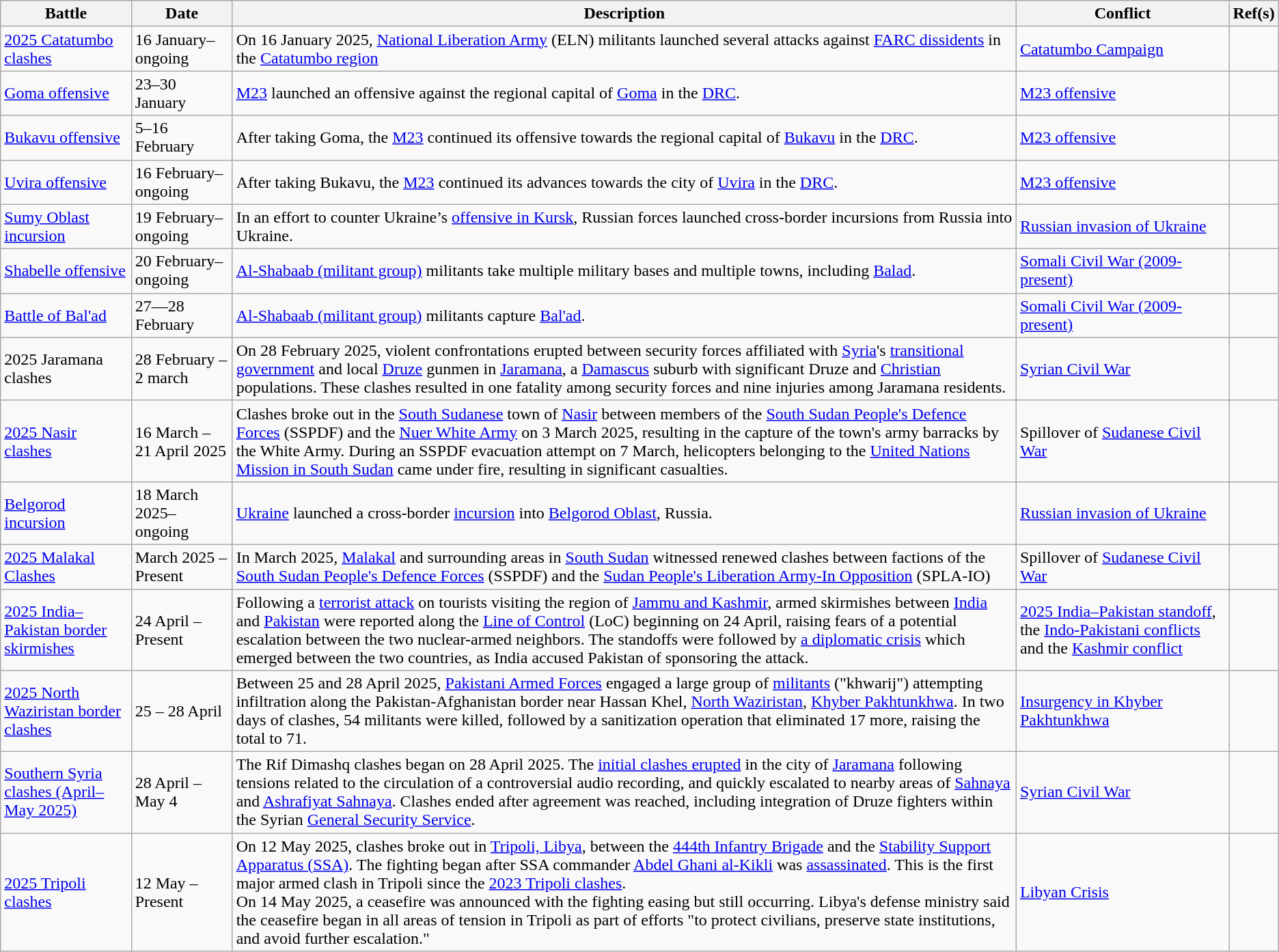<table class="wikitable">
<tr>
<th>Battle</th>
<th>Date</th>
<th>Description</th>
<th>Conflict</th>
<th>Ref(s)</th>
</tr>
<tr>
<td><a href='#'>2025 Catatumbo clashes</a></td>
<td>16 January–ongoing</td>
<td>On 16 January 2025, <a href='#'>National Liberation Army</a> (ELN) militants launched several attacks against <a href='#'>FARC dissidents</a> in the <a href='#'>Catatumbo region</a></td>
<td><a href='#'>Catatumbo Campaign</a></td>
<td></td>
</tr>
<tr>
<td><a href='#'>Goma offensive</a></td>
<td>23–30 January</td>
<td><a href='#'>M23</a> launched an offensive against the regional capital of <a href='#'>Goma</a> in the <a href='#'>DRC</a>.</td>
<td><a href='#'>M23 offensive</a></td>
<td></td>
</tr>
<tr>
<td><a href='#'>Bukavu offensive</a></td>
<td>5–16 February</td>
<td>After taking Goma, the <a href='#'>M23</a> continued its offensive towards the regional capital of <a href='#'>Bukavu</a> in the <a href='#'>DRC</a>.</td>
<td><a href='#'>M23 offensive</a></td>
<td></td>
</tr>
<tr>
<td><a href='#'>Uvira offensive</a></td>
<td>16 February–ongoing</td>
<td>After taking Bukavu, the <a href='#'>M23</a> continued its advances towards the city of <a href='#'>Uvira</a> in the <a href='#'>DRC</a>.</td>
<td><a href='#'>M23 offensive</a></td>
<td></td>
</tr>
<tr>
<td><a href='#'>Sumy Oblast incursion</a></td>
<td>19 February–ongoing</td>
<td>In an effort to counter Ukraine’s <a href='#'>offensive in Kursk</a>, Russian forces launched cross-border incursions from Russia into Ukraine.</td>
<td><a href='#'>Russian invasion of Ukraine</a></td>
<td></td>
</tr>
<tr>
<td><a href='#'>Shabelle offensive</a></td>
<td>20 February–ongoing</td>
<td><a href='#'>Al-Shabaab (militant group)</a> militants take multiple military bases and multiple towns, including <a href='#'>Balad</a>.</td>
<td><a href='#'>Somali Civil War (2009-present)</a></td>
<td></td>
</tr>
<tr>
<td><a href='#'>Battle of Bal'ad</a></td>
<td>27—28 February</td>
<td><a href='#'>Al-Shabaab (militant group)</a> militants capture <a href='#'>Bal'ad</a>.</td>
<td><a href='#'>Somali Civil War (2009-present)</a></td>
<td></td>
</tr>
<tr>
<td>2025 Jaramana clashes</td>
<td>28 February – 2 march</td>
<td>On 28 February 2025, violent confrontations erupted between security forces affiliated with <a href='#'>Syria</a>'s <a href='#'>transitional government</a> and local <a href='#'>Druze</a> gunmen in <a href='#'>Jaramana</a>, a <a href='#'>Damascus</a> suburb with significant Druze and <a href='#'>Christian</a> populations. These clashes resulted in one fatality among security forces and nine injuries among Jaramana residents.</td>
<td><a href='#'>Syrian Civil War</a></td>
<td></td>
</tr>
<tr>
<td><a href='#'>2025 Nasir clashes</a></td>
<td>16 March – 21 April 2025</td>
<td>Clashes broke out in the <a href='#'>South Sudanese</a> town of <a href='#'>Nasir</a> between members of the <a href='#'>South Sudan People's Defence Forces</a> (SSPDF) and the <a href='#'>Nuer White Army</a> on 3 March 2025, resulting in the capture of the town's army barracks by the White Army. During an SSPDF evacuation attempt on 7 March, helicopters belonging to the <a href='#'>United Nations Mission in South Sudan</a> came under fire, resulting in significant casualties.</td>
<td>Spillover of <a href='#'>Sudanese Civil War</a></td>
<td></td>
</tr>
<tr>
<td><a href='#'>Belgorod incursion</a></td>
<td>18 March 2025–ongoing</td>
<td><a href='#'>Ukraine</a> launched a cross-border <a href='#'>incursion</a> into <a href='#'>Belgorod Oblast</a>, Russia.</td>
<td><a href='#'>Russian invasion of Ukraine</a></td>
<td></td>
</tr>
<tr>
<td><a href='#'>2025 Malakal Clashes</a></td>
<td>March 2025 – Present</td>
<td>In March 2025, <a href='#'>Malakal</a> and surrounding areas in <a href='#'>South Sudan</a> witnessed renewed clashes between factions of the <a href='#'>South Sudan People's Defence Forces</a> (SSPDF) and the <a href='#'>Sudan People's Liberation Army-In Opposition</a> (SPLA-IO)</td>
<td>Spillover of <a href='#'>Sudanese Civil War</a></td>
<td></td>
</tr>
<tr>
<td><a href='#'>2025 India–Pakistan border skirmishes</a></td>
<td>24 April – Present</td>
<td>Following a <a href='#'>terrorist attack</a> on tourists visiting the region of <a href='#'>Jammu and Kashmir</a>, armed skirmishes between <a href='#'>India</a> and <a href='#'>Pakistan</a> were reported along the <a href='#'>Line of Control</a> (LoC) beginning on 24 April, raising fears of a potential escalation between the two nuclear-armed neighbors. The standoffs were followed by <a href='#'>a diplomatic crisis</a> which emerged between the two countries, as India accused Pakistan of sponsoring the attack.</td>
<td><a href='#'>2025 India–Pakistan standoff</a>, the <a href='#'>Indo-Pakistani conflicts</a> and the <a href='#'>Kashmir conflict</a></td>
<td></td>
</tr>
<tr>
<td><a href='#'>2025 North Waziristan border clashes</a></td>
<td>25 – 28 April</td>
<td>Between 25 and 28 April 2025, <a href='#'>Pakistani Armed Forces</a> engaged a large group of <a href='#'>militants</a> ("khwarij") attempting infiltration along the Pakistan-Afghanistan border near Hassan Khel, <a href='#'>North Waziristan</a>, <a href='#'>Khyber Pakhtunkhwa</a>. In two days of clashes, 54 militants were killed, followed by a sanitization operation that eliminated 17 more, raising the total to 71.</td>
<td><a href='#'>Insurgency in Khyber Pakhtunkhwa</a></td>
<td></td>
</tr>
<tr>
<td><a href='#'>Southern Syria clashes (April–May 2025)</a></td>
<td>28 April – May 4</td>
<td>The Rif Dimashq clashes began on 28 April 2025. The <a href='#'>initial clashes erupted</a> in the city of <a href='#'>Jaramana</a> following tensions related to the circulation of a controversial audio recording, and quickly escalated to nearby areas of <a href='#'>Sahnaya</a> and <a href='#'>Ashrafiyat Sahnaya</a>. Clashes ended after agreement was reached, including integration of Druze fighters within the Syrian <a href='#'>General Security Service</a>.</td>
<td><a href='#'>Syrian Civil War</a></td>
<td></td>
</tr>
<tr>
<td><a href='#'>2025 Tripoli clashes</a></td>
<td>12 May – Present</td>
<td>On 12 May 2025, clashes broke out in <a href='#'>Tripoli, Libya</a>, between the <a href='#'>444th Infantry Brigade</a> and the <a href='#'>Stability Support Apparatus (SSA)</a>. The fighting began after SSA commander <a href='#'>Abdel Ghani al-Kikli</a> was <a href='#'>assassinated</a>. This is the first major armed clash in Tripoli since the <a href='#'>2023 Tripoli clashes</a>.<br>On 14 May 2025, a ceasefire was announced with the fighting easing but still occurring. Libya's defense ministry said the ceasefire began in all areas of tension in Tripoli as part of efforts "to protect civilians, preserve state institutions, and avoid further escalation."</td>
<td><a href='#'>Libyan Crisis</a></td>
<td></td>
</tr>
</table>
